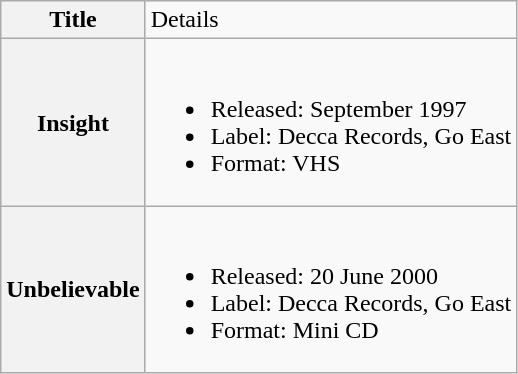<table class="wikitable plainrowheaders">
<tr>
<th>Title</th>
<td>Details</td>
</tr>
<tr>
<th>Insight</th>
<td><br><ul><li>Released: September 1997</li><li>Label: Decca Records, Go East</li><li>Format: VHS</li></ul></td>
</tr>
<tr>
<th>Unbelievable</th>
<td><br><ul><li>Released: 20 June 2000</li><li>Label: Decca Records, Go East</li><li>Format: Mini CD</li></ul></td>
</tr>
</table>
